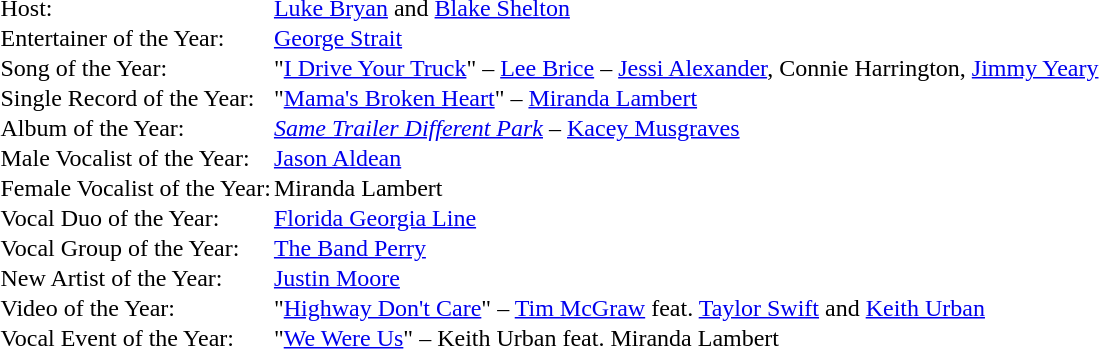<table cellspacing="0" border="0" cellpadding="1">
<tr>
<td>Host:</td>
<td><a href='#'>Luke Bryan</a> and <a href='#'>Blake Shelton</a></td>
</tr>
<tr>
<td>Entertainer of the Year:</td>
<td><a href='#'>George Strait</a></td>
</tr>
<tr>
<td>Song of the Year:</td>
<td>"<a href='#'>I Drive Your Truck</a>" – <a href='#'>Lee Brice</a> – <a href='#'>Jessi Alexander</a>, Connie Harrington, <a href='#'>Jimmy Yeary</a></td>
</tr>
<tr>
<td>Single Record of the Year:</td>
<td>"<a href='#'>Mama's Broken Heart</a>" – <a href='#'>Miranda Lambert</a></td>
</tr>
<tr>
<td>Album of the Year:</td>
<td><em><a href='#'>Same Trailer Different Park</a></em> – <a href='#'>Kacey Musgraves</a></td>
</tr>
<tr>
<td>Male Vocalist of the Year:</td>
<td><a href='#'>Jason Aldean</a></td>
</tr>
<tr>
<td>Female Vocalist of the Year:</td>
<td>Miranda Lambert</td>
</tr>
<tr>
<td>Vocal Duo of the Year:</td>
<td><a href='#'>Florida Georgia Line</a></td>
</tr>
<tr>
<td>Vocal Group of the Year:</td>
<td><a href='#'>The Band Perry</a></td>
</tr>
<tr>
<td>New Artist of the Year:</td>
<td><a href='#'>Justin Moore</a></td>
</tr>
<tr>
<td>Video of the Year:</td>
<td>"<a href='#'>Highway Don't Care</a>" – <a href='#'>Tim McGraw</a> feat. <a href='#'>Taylor Swift</a> and <a href='#'>Keith Urban</a></td>
</tr>
<tr>
<td>Vocal Event of the Year:</td>
<td>"<a href='#'>We Were Us</a>" – Keith Urban feat. Miranda Lambert</td>
</tr>
</table>
